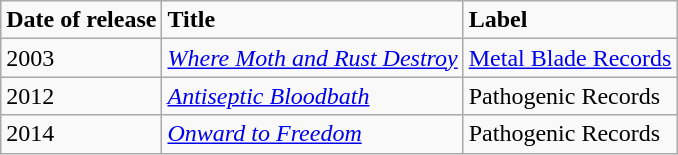<table class="wikitable">
<tr>
<td><strong>Date of release</strong></td>
<td><strong>Title</strong></td>
<td><strong>Label</strong></td>
</tr>
<tr>
<td>2003</td>
<td><em><a href='#'>Where Moth and Rust Destroy</a></em></td>
<td><a href='#'>Metal Blade Records</a></td>
</tr>
<tr>
<td>2012</td>
<td><em><a href='#'>Antiseptic Bloodbath</a></em></td>
<td>Pathogenic Records</td>
</tr>
<tr>
<td>2014</td>
<td><em><a href='#'>Onward to Freedom</a></em></td>
<td>Pathogenic Records</td>
</tr>
</table>
